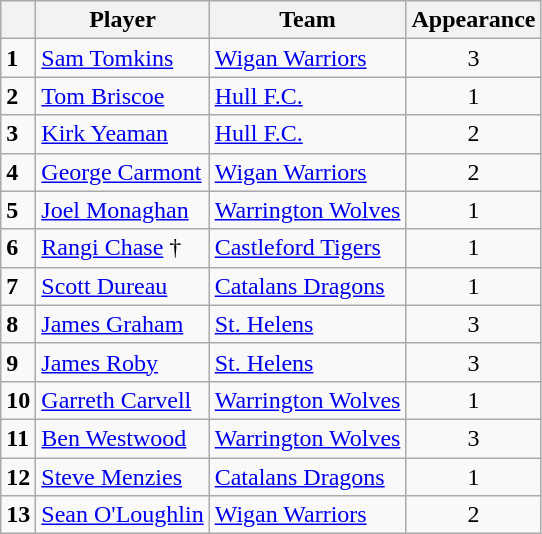<table class="wikitable">
<tr>
<th></th>
<th>Player</th>
<th>Team</th>
<th>Appearance</th>
</tr>
<tr>
<td><strong>1</strong></td>
<td> <a href='#'>Sam Tomkins</a></td>
<td> <a href='#'>Wigan Warriors</a></td>
<td style="text-align:center;">3</td>
</tr>
<tr>
<td><strong>2</strong></td>
<td> <a href='#'>Tom Briscoe</a></td>
<td> <a href='#'>Hull F.C.</a></td>
<td style="text-align:center;">1</td>
</tr>
<tr>
<td><strong>3</strong></td>
<td> <a href='#'>Kirk Yeaman</a></td>
<td> <a href='#'>Hull F.C.</a></td>
<td style="text-align:center;">2</td>
</tr>
<tr>
<td><strong>4</strong></td>
<td> <a href='#'>George Carmont</a></td>
<td> <a href='#'>Wigan Warriors</a></td>
<td style="text-align:center;">2</td>
</tr>
<tr>
<td><strong>5</strong></td>
<td> <a href='#'>Joel Monaghan</a></td>
<td> <a href='#'>Warrington Wolves</a></td>
<td style="text-align:center;">1</td>
</tr>
<tr>
<td><strong>6</strong></td>
<td> <a href='#'>Rangi Chase</a> †</td>
<td> <a href='#'>Castleford Tigers</a></td>
<td style="text-align:center;">1</td>
</tr>
<tr>
<td><strong>7</strong></td>
<td> <a href='#'>Scott Dureau</a></td>
<td> <a href='#'>Catalans Dragons</a></td>
<td style="text-align:center;">1</td>
</tr>
<tr>
<td><strong>8</strong></td>
<td> <a href='#'>James Graham</a></td>
<td> <a href='#'>St. Helens</a></td>
<td style="text-align:center;">3</td>
</tr>
<tr>
<td><strong>9</strong></td>
<td> <a href='#'>James Roby</a></td>
<td> <a href='#'>St. Helens</a></td>
<td style="text-align:center;">3</td>
</tr>
<tr>
<td><strong>10</strong></td>
<td> <a href='#'>Garreth Carvell</a></td>
<td> <a href='#'>Warrington Wolves</a></td>
<td style="text-align:center;">1</td>
</tr>
<tr>
<td><strong>11</strong></td>
<td> <a href='#'>Ben Westwood</a></td>
<td> <a href='#'>Warrington Wolves</a></td>
<td style="text-align:center;">3</td>
</tr>
<tr>
<td><strong>12</strong></td>
<td> <a href='#'>Steve Menzies</a></td>
<td> <a href='#'>Catalans Dragons</a></td>
<td style="text-align:center;">1</td>
</tr>
<tr>
<td><strong>13</strong></td>
<td> <a href='#'>Sean O'Loughlin</a></td>
<td> <a href='#'>Wigan Warriors</a></td>
<td style="text-align:center;">2</td>
</tr>
</table>
